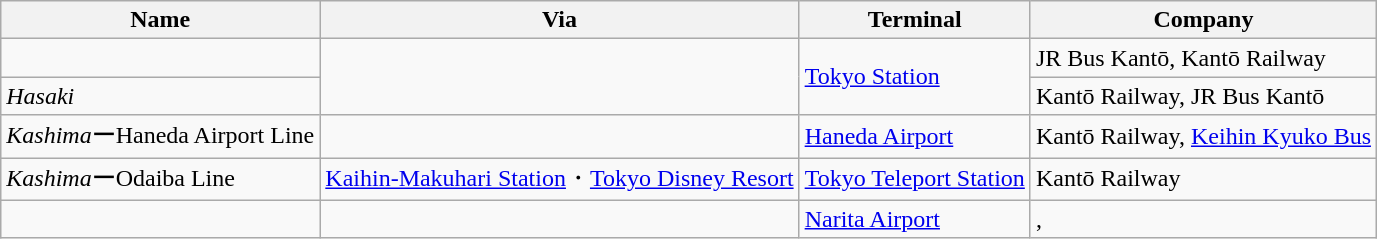<table class="wikitable">
<tr>
<th>Name</th>
<th>Via</th>
<th>Terminal</th>
<th>Company</th>
</tr>
<tr>
<td><em></em></td>
<td rowspan="2"></td>
<td rowspan="2"><a href='#'>Tokyo Station</a></td>
<td>JR Bus Kantō, Kantō Railway</td>
</tr>
<tr>
<td><em>Hasaki</em></td>
<td>Kantō Railway, JR Bus Kantō</td>
</tr>
<tr>
<td><em>Kashima</em>ーHaneda Airport Line</td>
<td></td>
<td><a href='#'>Haneda Airport</a></td>
<td>Kantō Railway, <a href='#'>Keihin Kyuko Bus</a></td>
</tr>
<tr>
<td><em>Kashima</em>ーOdaiba Line</td>
<td><a href='#'>Kaihin-Makuhari Station</a>・<a href='#'>Tokyo Disney Resort</a></td>
<td><a href='#'>Tokyo Teleport Station</a></td>
<td>Kantō Railway</td>
</tr>
<tr>
<td><em></em></td>
<td></td>
<td><a href='#'>Narita Airport</a></td>
<td>, </td>
</tr>
</table>
